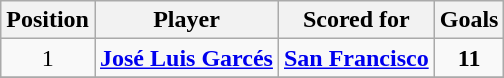<table class="wikitable" style="text-align: center;">
<tr>
<th>Position</th>
<th>Player</th>
<th>Scored for</th>
<th>Goals</th>
</tr>
<tr>
<td>1</td>
<td align="left"> <strong><a href='#'>José Luis Garcés</a></strong></td>
<td align="left"><strong><a href='#'>San Francisco</a></strong></td>
<td><strong>11</strong></td>
</tr>
<tr>
</tr>
</table>
